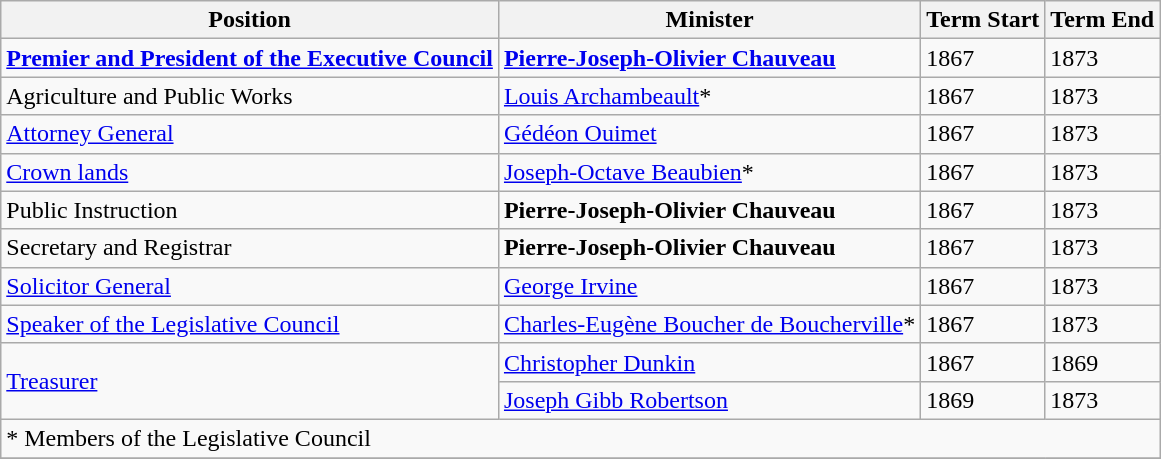<table class="wikitable">
<tr>
<th>Position</th>
<th>Minister</th>
<th>Term Start</th>
<th>Term End</th>
</tr>
<tr>
<td><strong><a href='#'>Premier and President of the Executive Council</a></strong></td>
<td><strong><a href='#'>Pierre-Joseph-Olivier Chauveau</a></strong></td>
<td>1867</td>
<td>1873</td>
</tr>
<tr>
<td>Agriculture and Public Works</td>
<td><a href='#'>Louis Archambeault</a>*</td>
<td>1867</td>
<td>1873</td>
</tr>
<tr>
<td><a href='#'>Attorney General</a></td>
<td><a href='#'>Gédéon Ouimet</a></td>
<td>1867</td>
<td>1873</td>
</tr>
<tr>
<td><a href='#'>Crown lands</a></td>
<td><a href='#'>Joseph-Octave Beaubien</a>*</td>
<td>1867</td>
<td>1873</td>
</tr>
<tr>
<td>Public Instruction</td>
<td><strong>Pierre-Joseph-Olivier Chauveau</strong></td>
<td>1867</td>
<td>1873</td>
</tr>
<tr>
<td>Secretary and Registrar</td>
<td><strong>Pierre-Joseph-Olivier Chauveau</strong></td>
<td>1867</td>
<td>1873</td>
</tr>
<tr>
<td><a href='#'>Solicitor General</a></td>
<td><a href='#'>George Irvine</a></td>
<td>1867</td>
<td>1873</td>
</tr>
<tr>
<td><a href='#'>Speaker of the Legislative Council</a></td>
<td><a href='#'>Charles-Eugène Boucher de Boucherville</a>*</td>
<td>1867</td>
<td>1873</td>
</tr>
<tr>
<td rowspan="2"><a href='#'>Treasurer</a></td>
<td><a href='#'>Christopher Dunkin</a></td>
<td>1867</td>
<td>1869</td>
</tr>
<tr>
<td><a href='#'>Joseph Gibb Robertson</a></td>
<td>1869</td>
<td>1873</td>
</tr>
<tr>
<td colspan = "4">* Members of the Legislative Council</td>
</tr>
<tr>
</tr>
</table>
